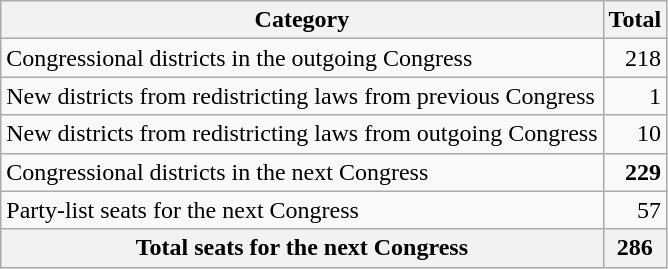<table class="wikitable">
<tr>
<th>Category</th>
<th>Total</th>
</tr>
<tr>
<td>Congressional districts in the outgoing Congress</td>
<td align="right">218</td>
</tr>
<tr>
<td>New districts from redistricting laws from previous Congress</td>
<td align="right">1</td>
</tr>
<tr>
<td>New districts from redistricting laws from outgoing Congress</td>
<td align="right">10</td>
</tr>
<tr>
<td>Congressional districts in the next Congress</td>
<td align="right"><strong>229</strong></td>
</tr>
<tr>
<td>Party-list seats for the next Congress</td>
<td align="right">57</td>
</tr>
<tr>
<th>Total seats for the next Congress</th>
<th align="right">286</th>
</tr>
</table>
